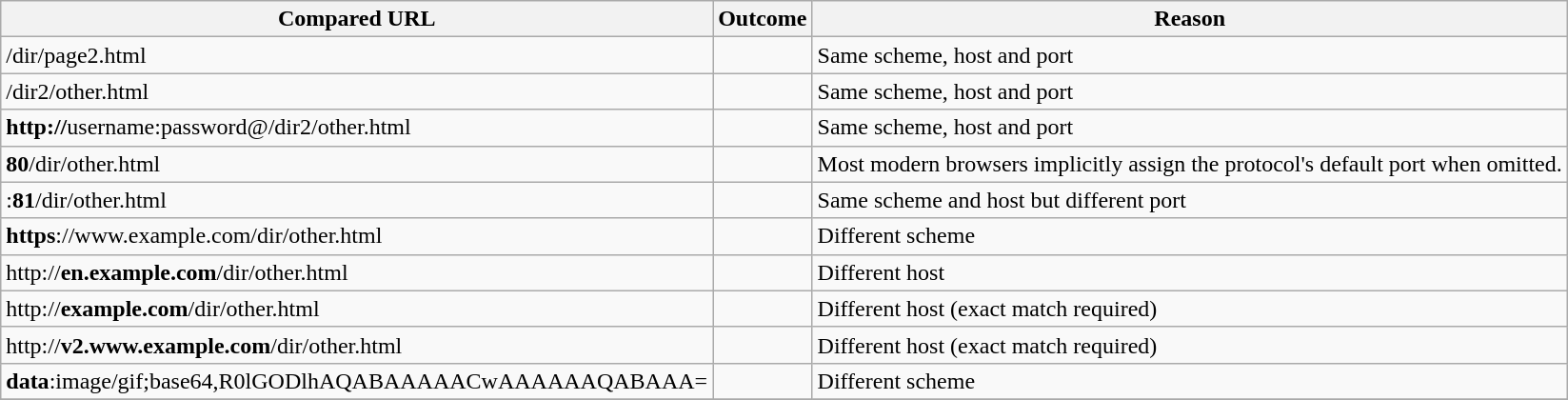<table class="wikitable sortable mw-collapsible">
<tr>
<th>Compared URL</th>
<th>Outcome</th>
<th>Reason</th>
</tr>
<tr>
<td><strong></strong>/dir/page2.html</td>
<td></td>
<td>Same scheme, host and port</td>
</tr>
<tr>
<td><strong></strong>/dir2/other.html</td>
<td></td>
<td>Same scheme, host and port</td>
</tr>
<tr>
<td><strong>http://</strong>username:password@<strong></strong>/dir2/other.html</td>
<td></td>
<td>Same scheme, host and port</td>
</tr>
<tr>
<td><strong>80</strong>/dir/other.html</td>
<td></td>
<td>Most modern browsers implicitly assign the protocol's default port when omitted.</td>
</tr>
<tr>
<td>:<strong>81</strong>/dir/other.html</td>
<td></td>
<td>Same scheme and host but different port</td>
</tr>
<tr>
<td><strong>https</strong>://www.example.com/dir/other.html</td>
<td></td>
<td>Different scheme</td>
</tr>
<tr>
<td>http://<strong>en.example.com</strong>/dir/other.html</td>
<td></td>
<td>Different host</td>
</tr>
<tr>
<td>http://<strong>example.com</strong>/dir/other.html</td>
<td></td>
<td>Different host (exact match required)</td>
</tr>
<tr>
<td>http://<strong>v2.www.example.com</strong>/dir/other.html</td>
<td></td>
<td>Different host (exact match required)</td>
</tr>
<tr>
<td><strong>data</strong>:image/gif;base64,R0lGODlhAQABAAAAACwAAAAAAQABAAA=</td>
<td></td>
<td>Different scheme</td>
</tr>
<tr>
</tr>
</table>
